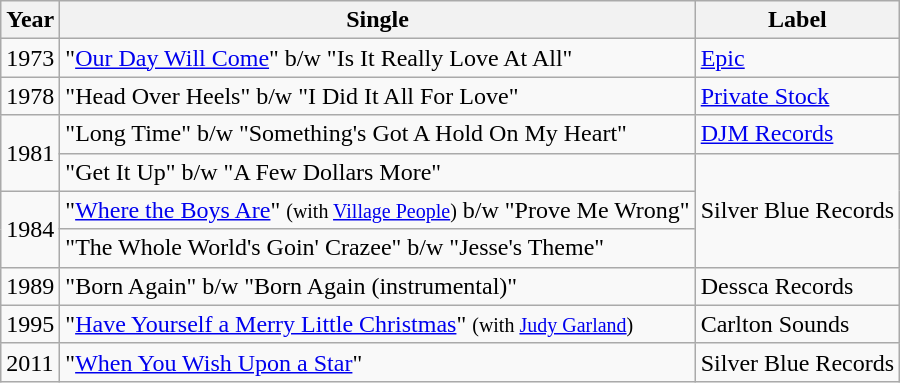<table class="wikitable">
<tr>
<th>Year</th>
<th>Single</th>
<th>Label</th>
</tr>
<tr>
<td>1973</td>
<td>"<a href='#'>Our Day Will Come</a>" b/w "Is It Really Love At All"</td>
<td><a href='#'>Epic</a></td>
</tr>
<tr>
<td>1978</td>
<td>"Head Over Heels" b/w "I Did It All For Love"</td>
<td><a href='#'>Private Stock</a></td>
</tr>
<tr>
<td rowspan="2">1981</td>
<td>"Long Time" b/w "Something's Got A Hold On My Heart"</td>
<td><a href='#'>DJM Records</a></td>
</tr>
<tr>
<td>"Get It Up" b/w "A Few Dollars More"</td>
<td rowspan="3">Silver Blue Records</td>
</tr>
<tr>
<td rowspan="2">1984</td>
<td>"<a href='#'>Where the Boys Are</a>" <small>(with <a href='#'>Village People</a>)</small> b/w "Prove Me Wrong"</td>
</tr>
<tr>
<td>"The Whole World's Goin' Crazee" b/w "Jesse's Theme"</td>
</tr>
<tr>
<td>1989</td>
<td>"Born Again" b/w "Born Again (instrumental)"</td>
<td>Dessca Records</td>
</tr>
<tr>
<td>1995</td>
<td>"<a href='#'>Have Yourself a Merry Little Christmas</a>" <small>(with <a href='#'>Judy Garland</a>)</small></td>
<td>Carlton Sounds</td>
</tr>
<tr>
<td>2011</td>
<td>"<a href='#'>When You Wish Upon a Star</a>"</td>
<td>Silver Blue Records</td>
</tr>
</table>
